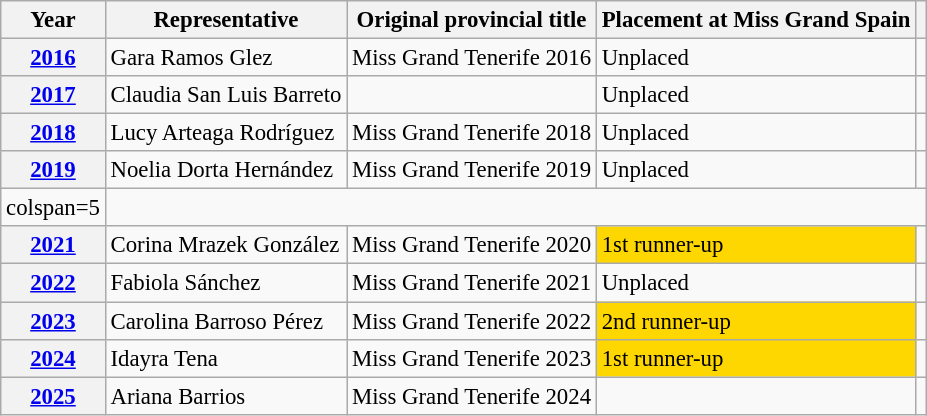<table class="wikitable defaultcenter col2left" style="font-size:95%;">
<tr>
<th>Year</th>
<th>Representative</th>
<th>Original provincial title</th>
<th>Placement at Miss Grand Spain</th>
<th></th>
</tr>
<tr>
<th><a href='#'>2016</a></th>
<td>Gara Ramos Glez</td>
<td>Miss Grand Tenerife 2016</td>
<td>Unplaced</td>
<td></td>
</tr>
<tr>
<th><a href='#'>2017</a></th>
<td>Claudia San Luis Barreto</td>
<td></td>
<td>Unplaced</td>
<td></td>
</tr>
<tr>
<th><a href='#'>2018</a></th>
<td>Lucy Arteaga Rodríguez</td>
<td>Miss Grand Tenerife 2018</td>
<td>Unplaced</td>
<td></td>
</tr>
<tr>
<th><a href='#'>2019</a></th>
<td>Noelia Dorta Hernández</td>
<td>Miss Grand Tenerife 2019</td>
<td>Unplaced</td>
<td></td>
</tr>
<tr>
<td>colspan=5 </td>
</tr>
<tr>
<th><a href='#'>2021</a></th>
<td>Corina Mrazek González</td>
<td>Miss Grand Tenerife 2020</td>
<td bgcolor=gold>1st runner-up</td>
<td></td>
</tr>
<tr>
<th><a href='#'>2022</a></th>
<td>Fabiola Sánchez</td>
<td>Miss Grand Tenerife 2021</td>
<td>Unplaced</td>
<td></td>
</tr>
<tr>
<th><a href='#'>2023</a></th>
<td>Carolina Barroso Pérez</td>
<td>Miss Grand Tenerife 2022</td>
<td bgcolor=gold>2nd runner-up</td>
<td></td>
</tr>
<tr>
<th><a href='#'>2024</a></th>
<td>Idayra Tena</td>
<td>Miss Grand Tenerife 2023</td>
<td bgcolor=gold>1st runner-up</td>
<td></td>
</tr>
<tr>
<th><a href='#'>2025</a></th>
<td>Ariana Barrios</td>
<td>Miss Grand Tenerife 2024</td>
<td></td>
<td></td>
</tr>
</table>
